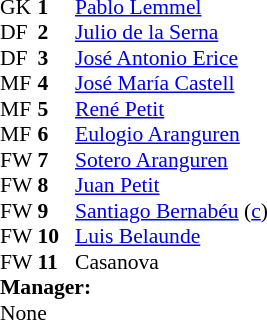<table style="font-size: 90%" cellspacing="0" cellpadding="0" align=center>
<tr>
<td colspan="4"></td>
</tr>
<tr>
<th width=25></th>
<th width=25></th>
</tr>
<tr>
<td>GK</td>
<td><strong>1</strong></td>
<td> <a href='#'>Pablo Lemmel</a></td>
</tr>
<tr>
<td>DF</td>
<td><strong>2</strong></td>
<td> <a href='#'>Julio de la Serna</a></td>
</tr>
<tr>
<td>DF</td>
<td><strong>3</strong></td>
<td> <a href='#'>José Antonio Erice</a></td>
</tr>
<tr>
<td>MF</td>
<td><strong>4</strong></td>
<td> <a href='#'>José María Castell</a></td>
</tr>
<tr>
<td>MF</td>
<td><strong>5</strong></td>
<td> <a href='#'>René Petit</a></td>
</tr>
<tr>
<td>MF</td>
<td><strong>6</strong></td>
<td> <a href='#'>Eulogio Aranguren</a></td>
</tr>
<tr>
<td>FW</td>
<td><strong>7</strong></td>
<td> <a href='#'>Sotero Aranguren</a></td>
</tr>
<tr>
<td>FW</td>
<td><strong>8</strong></td>
<td> <a href='#'>Juan Petit</a></td>
</tr>
<tr>
<td>FW</td>
<td><strong>9</strong></td>
<td> <a href='#'>Santiago Bernabéu</a> (<a href='#'>c</a>)</td>
</tr>
<tr>
<td>FW</td>
<td><strong>10</strong></td>
<td> <a href='#'>Luis Belaunde</a></td>
</tr>
<tr>
<td>FW</td>
<td><strong>11</strong></td>
<td> Casanova</td>
</tr>
<tr>
<td colspan=3><strong>Manager:</strong></td>
</tr>
<tr>
<td colspan=4>None</td>
</tr>
</table>
